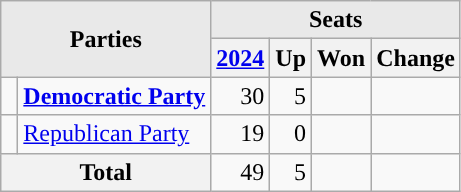<table class=wikitable>
<tr>
<th style="background-color:#E9E9E9" align=center rowspan=2 colspan=2>Parties</th>
<th style="background-color:#E9E9E9" align=center colspan=5>Seats</th>
</tr>
<tr>
<th><a href='#'>2024</a></th>
<th>Up</th>
<th>Won</th>
<th>Change</th>
</tr>
<tr>
<td style="background-color:"> </td>
<td><strong><a href='#'>Democratic Party</a></strong></td>
<td align=right>30</td>
<td align=right>5</td>
<td align=right></td>
<td align=right></td>
</tr>
<tr>
<td style="background-color:"> </td>
<td><a href='#'>Republican Party</a></td>
<td align=right>19</td>
<td align=right>0</td>
<td align=right></td>
<td align=right></td>
</tr>
<tr>
<th colspan=2>Total</th>
<td align=right>49</td>
<td align=right>5</td>
<td align=right></td>
<td align=right></td>
</tr>
</table>
